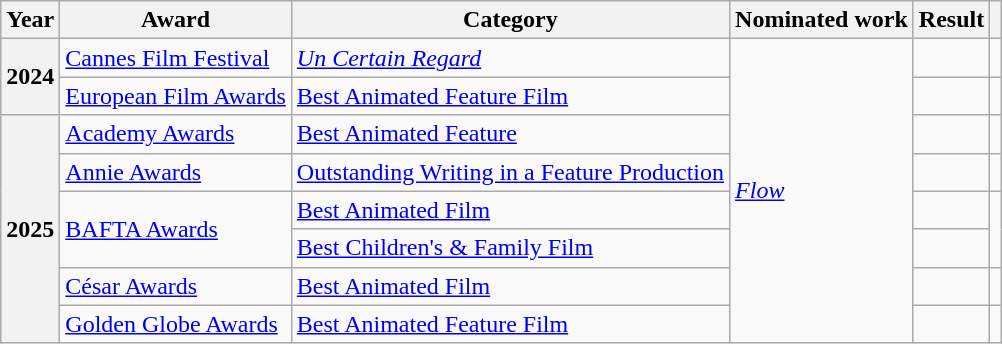<table class="wikitable plainrowheaders sortable">
<tr>
<th scope="col">Year</th>
<th scope="col">Award</th>
<th scope="col">Category</th>
<th scope="col">Nominated work</th>
<th scope="col">Result</th>
<th scope="col" class="unsortable"></th>
</tr>
<tr>
<th scope="row" rowspan="2">2024</th>
<td><a href='#'>Cannes Film Festival</a></td>
<td><em><a href='#'>Un Certain Regard</a></em></td>
<td rowspan="8"><em><a href='#'>Flow</a></em></td>
<td></td>
<td align="center"></td>
</tr>
<tr>
<td><a href='#'>European Film Awards</a></td>
<td><a href='#'>Best Animated Feature Film</a></td>
<td></td>
<td align="center"></td>
</tr>
<tr>
<th rowspan="6" scope="row">2025</th>
<td><a href='#'>Academy Awards</a></td>
<td><a href='#'>Best Animated Feature</a></td>
<td></td>
<td align="center"></td>
</tr>
<tr>
<td><a href='#'>Annie Awards</a></td>
<td><a href='#'>Outstanding Writing in a Feature Production</a></td>
<td></td>
<td align="center"><br></td>
</tr>
<tr>
<td rowspan="2"><a href='#'>BAFTA Awards</a></td>
<td><a href='#'>Best Animated Film</a></td>
<td></td>
<td align="center" rowspan="2"></td>
</tr>
<tr>
<td><a href='#'>Best Children's & Family Film</a></td>
<td></td>
</tr>
<tr>
<td><a href='#'>César Awards</a></td>
<td><a href='#'>Best Animated Film</a></td>
<td></td>
<td align="center"></td>
</tr>
<tr>
<td><a href='#'>Golden Globe Awards</a></td>
<td><a href='#'>Best Animated Feature Film</a></td>
<td></td>
<td align="center"></td>
</tr>
</table>
